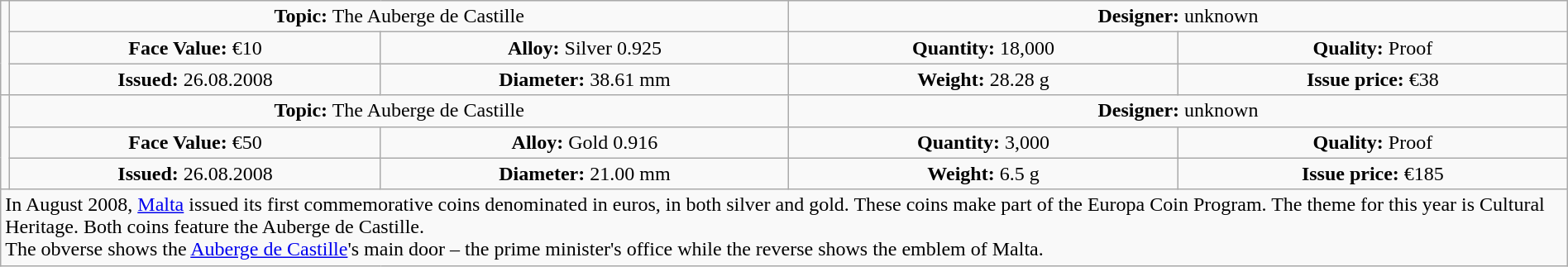<table class="wikitable" width=100%>
<tr>
<td rowspan=3 width="330px" nowrap align=center></td>
<td colspan="2" width="50%" align=center><strong>Topic:</strong> The Auberge de Castille</td>
<td colspan="2" width="50%" align=center><strong>Designer:</strong> unknown</td>
</tr>
<tr>
<td align=center><strong>Face Value:</strong> €10</td>
<td align=center><strong>Alloy:</strong> Silver 0.925</td>
<td align=center><strong>Quantity:</strong> 18,000</td>
<td align=center><strong>Quality:</strong> Proof</td>
</tr>
<tr>
<td align=center><strong>Issued:</strong> 26.08.2008</td>
<td align=center><strong>Diameter:</strong> 38.61 mm</td>
<td align=center><strong>Weight:</strong> 28.28 g</td>
<td align=center><strong>Issue price:</strong> €38</td>
</tr>
<tr>
<td rowspan=3 width="330px" nowrap align=center></td>
<td colspan="2" width="50%" align=center><strong>Topic:</strong> The Auberge de Castille</td>
<td colspan="2" width="50%" align=center><strong>Designer:</strong> unknown</td>
</tr>
<tr>
<td align=center><strong>Face Value:</strong> €50</td>
<td align=center><strong>Alloy:</strong> Gold 0.916</td>
<td align=center><strong>Quantity:</strong> 3,000</td>
<td align=center><strong>Quality:</strong> Proof</td>
</tr>
<tr>
<td align=center><strong>Issued:</strong> 26.08.2008</td>
<td align=center><strong>Diameter:</strong> 21.00 mm</td>
<td align=center><strong>Weight:</strong> 6.5 g</td>
<td align=center><strong>Issue price:</strong> €185</td>
</tr>
<tr>
<td colspan="5" align=left>In August 2008, <a href='#'>Malta</a> issued its first commemorative coins denominated in euros, in both silver and gold. These coins make part of the Europa Coin Program.  The theme for this year is Cultural Heritage. Both coins feature the Auberge de Castille.<br>The obverse shows the <a href='#'>Auberge de Castille</a>'s main door – the prime minister's office while the reverse shows the emblem of Malta.</td>
</tr>
</table>
